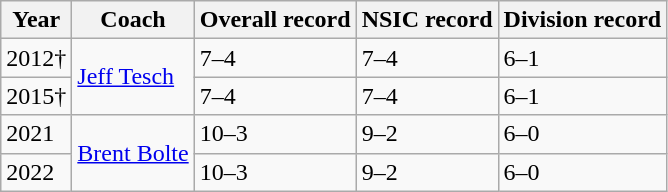<table class="wikitable">
<tr>
<th>Year</th>
<th>Coach</th>
<th>Overall record</th>
<th>NSIC record</th>
<th>Division record</th>
</tr>
<tr>
<td>2012†</td>
<td rowspan="2"><a href='#'>Jeff Tesch</a></td>
<td>7–4</td>
<td>7–4</td>
<td>6–1</td>
</tr>
<tr>
<td>2015†</td>
<td>7–4</td>
<td>7–4</td>
<td>6–1</td>
</tr>
<tr>
<td>2021</td>
<td rowspan="2"><a href='#'>Brent Bolte</a></td>
<td>10–3</td>
<td>9–2</td>
<td>6–0</td>
</tr>
<tr>
<td>2022</td>
<td>10–3</td>
<td>9–2</td>
<td>6–0</td>
</tr>
</table>
